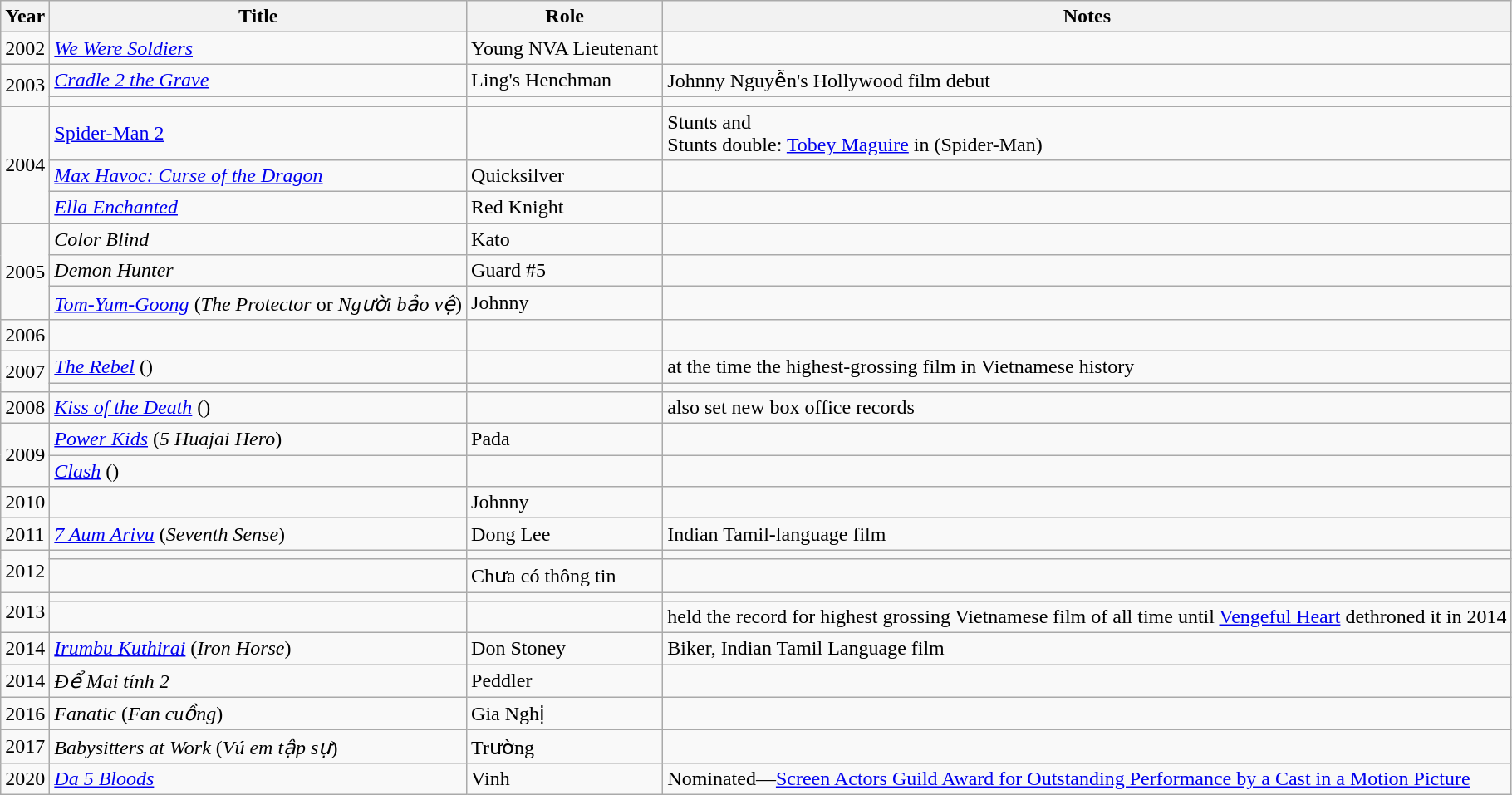<table class="wikitable">
<tr>
<th>Year</th>
<th>Title</th>
<th>Role</th>
<th>Notes</th>
</tr>
<tr>
<td>2002</td>
<td><em><a href='#'>We Were Soldiers</a></em></td>
<td>Young NVA Lieutenant</td>
<td></td>
</tr>
<tr>
<td rowspan="2">2003</td>
<td><em><a href='#'>Cradle 2 the Grave</a></em></td>
<td>Ling's Henchman</td>
<td>Johnny Nguyễn's Hollywood film debut</td>
</tr>
<tr>
<td></td>
<td></td>
<td></td>
</tr>
<tr>
<td rowspan="3">2004</td>
<td><a href='#'>Spider-Man 2</a></td>
<td></td>
<td>Stunts and<br>Stunts double: <a href='#'>Tobey Maguire</a> in (Spider-Man)</td>
</tr>
<tr>
<td><em><a href='#'>Max Havoc: Curse of the Dragon</a></em></td>
<td>Quicksilver</td>
<td></td>
</tr>
<tr>
<td><em><a href='#'>Ella Enchanted</a></em></td>
<td>Red Knight</td>
<td></td>
</tr>
<tr>
<td rowspan="3">2005</td>
<td><em>Color Blind</em></td>
<td>Kato</td>
<td></td>
</tr>
<tr>
<td><em>Demon Hunter</em></td>
<td>Guard #5</td>
<td></td>
</tr>
<tr>
<td><em><a href='#'>Tom-Yum-Goong</a></em> (<em>The Protector</em> or <em>Người bảo vệ</em>)</td>
<td>Johnny</td>
<td></td>
</tr>
<tr>
<td>2006</td>
<td></td>
<td></td>
<td></td>
</tr>
<tr>
<td rowspan="2">2007</td>
<td><em><a href='#'>The Rebel</a></em> ()</td>
<td></td>
<td>at the time the highest-grossing film in Vietnamese history</td>
</tr>
<tr>
<td></td>
<td></td>
<td></td>
</tr>
<tr>
<td>2008</td>
<td><em><a href='#'>Kiss of the Death</a></em> ()</td>
<td></td>
<td>also set new box office records</td>
</tr>
<tr>
<td rowspan="2">2009</td>
<td><em><a href='#'>Power Kids</a></em> (<em>5 Huajai Hero</em>)</td>
<td>Pada</td>
<td></td>
</tr>
<tr>
<td><em><a href='#'>Clash</a></em> ()</td>
<td></td>
<td></td>
</tr>
<tr>
<td>2010</td>
<td></td>
<td> Johnny</td>
<td></td>
</tr>
<tr>
<td>2011</td>
<td><em><a href='#'>7 Aum Arivu</a></em> (<em>Seventh Sense</em>)</td>
<td>Dong Lee</td>
<td>Indian Tamil-language film</td>
</tr>
<tr>
<td rowspan="2">2012</td>
<td></td>
<td> </td>
<td></td>
</tr>
<tr>
<td> </td>
<td>Chưa có thông tin</td>
<td></td>
</tr>
<tr>
<td rowspan="2">2013</td>
<td></td>
<td></td>
<td></td>
</tr>
<tr>
<td></td>
<td></td>
<td>held the record for highest grossing Vietnamese film of all time until <a href='#'>Vengeful Heart</a> dethroned it in 2014 </td>
</tr>
<tr>
<td>2014</td>
<td><em><a href='#'>Irumbu Kuthirai</a></em> (<em>Iron Horse</em>)</td>
<td>Don Stoney</td>
<td>Biker, Indian Tamil Language film</td>
</tr>
<tr>
<td>2014</td>
<td><em>Để Mai tính 2</em></td>
<td>Peddler</td>
<td></td>
</tr>
<tr>
<td>2016</td>
<td><em>Fanatic</em> (<em>Fan cuồng</em>)</td>
<td>Gia Nghị</td>
<td></td>
</tr>
<tr>
<td>2017</td>
<td><em>Babysitters at Work</em> (<em>Vú em tập sự</em>)</td>
<td>Trường</td>
<td></td>
</tr>
<tr>
<td>2020</td>
<td><em><a href='#'>Da 5 Bloods</a></em></td>
<td>Vinh</td>
<td>Nominated—<a href='#'>Screen Actors Guild Award for Outstanding Performance by a Cast in a Motion Picture</a></td>
</tr>
</table>
